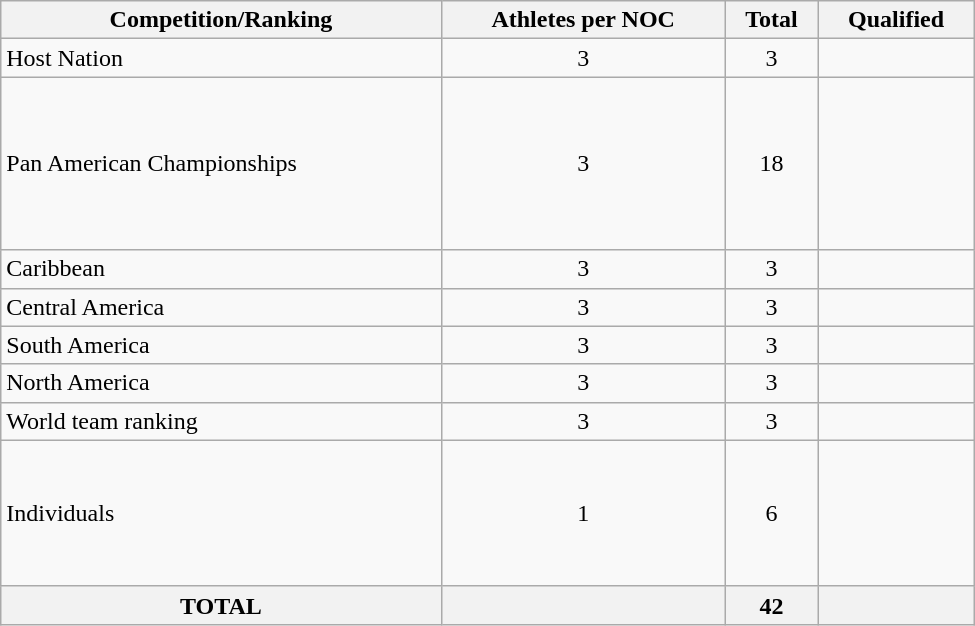<table class = "wikitable" width=650>
<tr>
<th>Competition/Ranking</th>
<th>Athletes per NOC</th>
<th>Total</th>
<th>Qualified</th>
</tr>
<tr>
<td>Host Nation</td>
<td align=center>3</td>
<td align=center>3</td>
<td></td>
</tr>
<tr>
<td>Pan American Championships</td>
<td align=center>3</td>
<td align=center>18</td>
<td><br><br><br><br><br><br></td>
</tr>
<tr>
<td>Caribbean</td>
<td align=center>3</td>
<td align=center>3</td>
<td></td>
</tr>
<tr>
<td>Central America</td>
<td align=center>3</td>
<td align=center>3</td>
<td></td>
</tr>
<tr>
<td>South America</td>
<td align=center>3</td>
<td align=center>3</td>
<td></td>
</tr>
<tr>
<td>North America</td>
<td align=center>3</td>
<td align=center>3</td>
<td></td>
</tr>
<tr>
<td>World team ranking</td>
<td align=center>3</td>
<td align=center>3</td>
<td></td>
</tr>
<tr>
<td>Individuals</td>
<td align=center>1</td>
<td align=center>6</td>
<td><br><br><br><br><br></td>
</tr>
<tr>
<th>TOTAL</th>
<th></th>
<th>42</th>
<th></th>
</tr>
</table>
